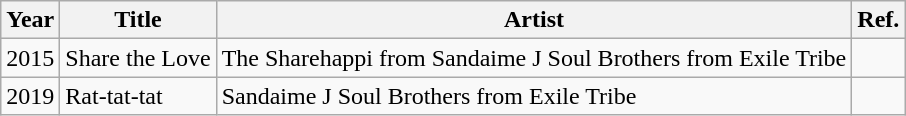<table class="wikitable">
<tr>
<th>Year</th>
<th>Title</th>
<th>Artist</th>
<th>Ref.</th>
</tr>
<tr>
<td>2015</td>
<td>Share the Love</td>
<td>The Sharehappi from Sandaime J Soul Brothers from Exile Tribe</td>
<td></td>
</tr>
<tr>
<td>2019</td>
<td>Rat-tat-tat</td>
<td>Sandaime J Soul Brothers from Exile Tribe</td>
<td></td>
</tr>
</table>
